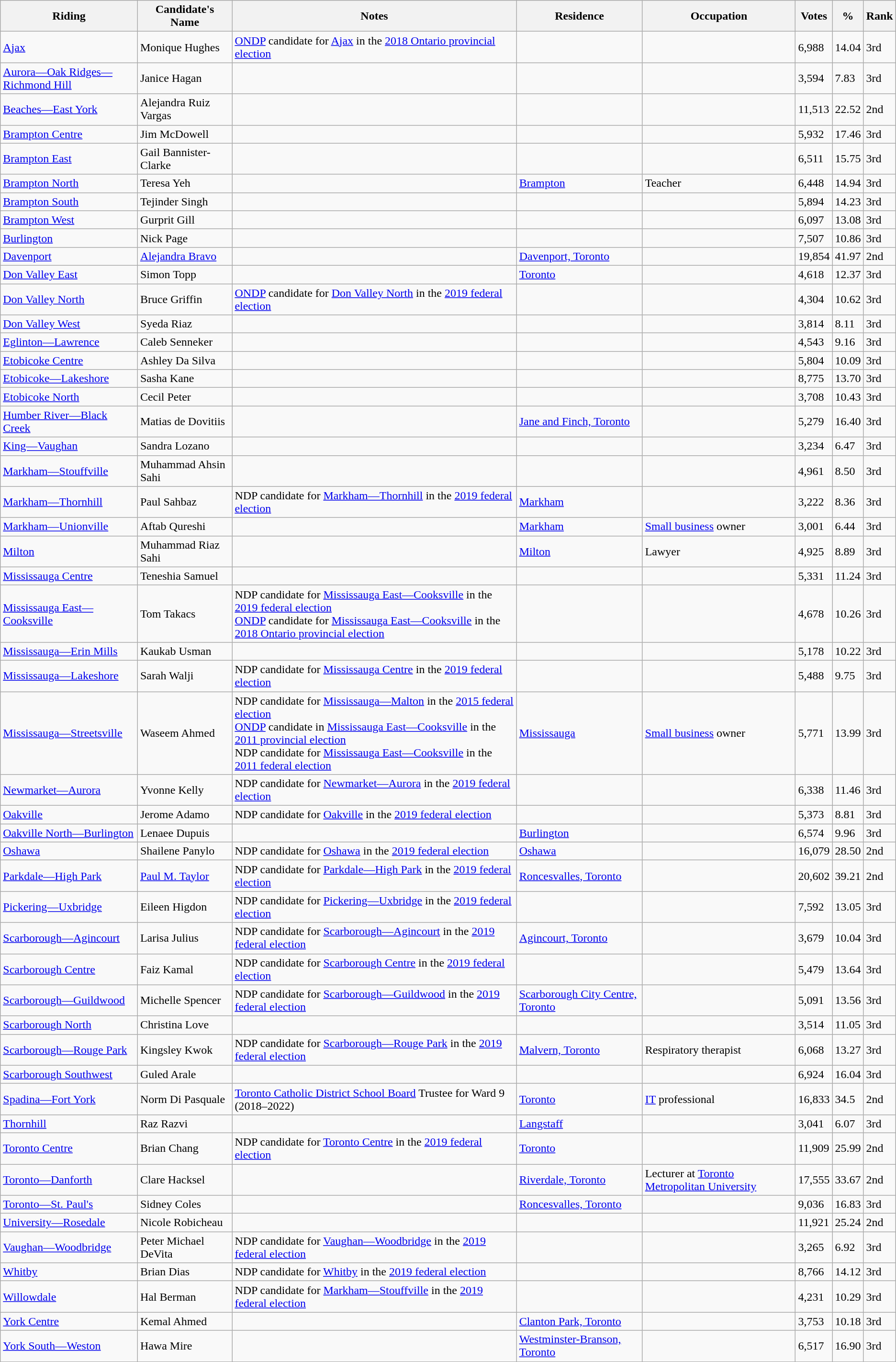<table class="wikitable sortable">
<tr>
<th>Riding<br></th>
<th>Candidate's Name</th>
<th>Notes</th>
<th>Residence</th>
<th>Occupation</th>
<th>Votes</th>
<th>%</th>
<th>Rank</th>
</tr>
<tr>
<td><a href='#'>Ajax</a></td>
<td>Monique Hughes</td>
<td><a href='#'>ONDP</a> candidate for <a href='#'>Ajax</a> in the <a href='#'>2018 Ontario provincial election</a></td>
<td></td>
<td></td>
<td>6,988</td>
<td>14.04</td>
<td>3rd</td>
</tr>
<tr>
<td><a href='#'>Aurora—Oak Ridges—Richmond Hill</a></td>
<td>Janice Hagan</td>
<td></td>
<td></td>
<td></td>
<td>3,594</td>
<td>7.83</td>
<td>3rd</td>
</tr>
<tr>
<td><a href='#'>Beaches—East York</a></td>
<td>Alejandra Ruiz Vargas</td>
<td></td>
<td></td>
<td></td>
<td>11,513</td>
<td>22.52</td>
<td>2nd</td>
</tr>
<tr>
<td><a href='#'>Brampton Centre</a></td>
<td>Jim McDowell</td>
<td></td>
<td></td>
<td></td>
<td>5,932</td>
<td>17.46</td>
<td>3rd</td>
</tr>
<tr>
<td><a href='#'>Brampton East</a></td>
<td>Gail Bannister-Clarke</td>
<td></td>
<td></td>
<td></td>
<td>6,511</td>
<td>15.75</td>
<td>3rd</td>
</tr>
<tr>
<td><a href='#'>Brampton North</a></td>
<td>Teresa Yeh</td>
<td></td>
<td><a href='#'>Brampton</a></td>
<td>Teacher</td>
<td>6,448</td>
<td>14.94</td>
<td>3rd</td>
</tr>
<tr>
<td><a href='#'>Brampton South</a></td>
<td>Tejinder Singh</td>
<td></td>
<td></td>
<td></td>
<td>5,894</td>
<td>14.23</td>
<td>3rd</td>
</tr>
<tr>
<td><a href='#'>Brampton West</a></td>
<td>Gurprit Gill</td>
<td></td>
<td></td>
<td></td>
<td>6,097</td>
<td>13.08</td>
<td>3rd</td>
</tr>
<tr>
<td><a href='#'>Burlington</a></td>
<td>Nick Page</td>
<td></td>
<td></td>
<td></td>
<td>7,507</td>
<td>10.86</td>
<td>3rd</td>
</tr>
<tr>
<td><a href='#'>Davenport</a></td>
<td><a href='#'>Alejandra Bravo</a></td>
<td></td>
<td><a href='#'>Davenport, Toronto</a></td>
<td></td>
<td>19,854</td>
<td>41.97</td>
<td>2nd</td>
</tr>
<tr>
<td><a href='#'>Don Valley East</a></td>
<td>Simon Topp</td>
<td></td>
<td><a href='#'>Toronto</a></td>
<td></td>
<td>4,618</td>
<td>12.37</td>
<td>3rd</td>
</tr>
<tr>
<td><a href='#'>Don Valley North</a></td>
<td>Bruce Griffin</td>
<td><a href='#'>ONDP</a> candidate for <a href='#'>Don Valley North</a> in the <a href='#'>2019 federal election</a></td>
<td></td>
<td></td>
<td>4,304</td>
<td>10.62</td>
<td>3rd</td>
</tr>
<tr>
<td><a href='#'>Don Valley West</a></td>
<td>Syeda Riaz</td>
<td></td>
<td></td>
<td></td>
<td>3,814</td>
<td>8.11</td>
<td>3rd</td>
</tr>
<tr>
<td><a href='#'>Eglinton—Lawrence</a></td>
<td>Caleb Senneker</td>
<td></td>
<td></td>
<td></td>
<td>4,543</td>
<td>9.16</td>
<td>3rd</td>
</tr>
<tr>
<td><a href='#'>Etobicoke Centre</a></td>
<td>Ashley Da Silva</td>
<td></td>
<td></td>
<td></td>
<td>5,804</td>
<td>10.09</td>
<td>3rd</td>
</tr>
<tr>
<td><a href='#'>Etobicoke—Lakeshore</a></td>
<td>Sasha Kane</td>
<td></td>
<td></td>
<td></td>
<td>8,775</td>
<td>13.70</td>
<td>3rd</td>
</tr>
<tr>
<td><a href='#'>Etobicoke North</a></td>
<td>Cecil Peter</td>
<td></td>
<td></td>
<td></td>
<td>3,708</td>
<td>10.43</td>
<td>3rd</td>
</tr>
<tr>
<td><a href='#'>Humber River—Black Creek</a></td>
<td>Matias de Dovitiis</td>
<td></td>
<td><a href='#'>Jane and Finch, Toronto</a></td>
<td></td>
<td>5,279</td>
<td>16.40</td>
<td>3rd</td>
</tr>
<tr>
<td><a href='#'>King—Vaughan</a></td>
<td>Sandra Lozano</td>
<td></td>
<td></td>
<td></td>
<td>3,234</td>
<td>6.47</td>
<td>3rd</td>
</tr>
<tr>
<td><a href='#'>Markham—Stouffville</a></td>
<td>Muhammad Ahsin Sahi</td>
<td></td>
<td></td>
<td></td>
<td>4,961</td>
<td>8.50</td>
<td>3rd</td>
</tr>
<tr>
<td><a href='#'>Markham—Thornhill</a></td>
<td>Paul Sahbaz</td>
<td>NDP candidate for <a href='#'>Markham—Thornhill</a> in the <a href='#'>2019 federal election</a></td>
<td><a href='#'>Markham</a></td>
<td></td>
<td>3,222</td>
<td>8.36</td>
<td>3rd</td>
</tr>
<tr>
<td><a href='#'>Markham—Unionville</a></td>
<td>Aftab Qureshi</td>
<td></td>
<td><a href='#'>Markham</a></td>
<td><a href='#'>Small business</a> owner</td>
<td>3,001</td>
<td>6.44</td>
<td>3rd</td>
</tr>
<tr>
<td><a href='#'>Milton</a></td>
<td>Muhammad Riaz Sahi</td>
<td></td>
<td><a href='#'>Milton</a></td>
<td>Lawyer</td>
<td>4,925</td>
<td>8.89</td>
<td>3rd</td>
</tr>
<tr>
<td><a href='#'>Mississauga Centre</a></td>
<td>Teneshia Samuel</td>
<td></td>
<td></td>
<td></td>
<td>5,331</td>
<td>11.24</td>
<td>3rd</td>
</tr>
<tr>
<td><a href='#'>Mississauga East—Cooksville</a></td>
<td>Tom Takacs</td>
<td>NDP candidate for <a href='#'>Mississauga East—Cooksville</a> in the <a href='#'>2019 federal election</a> <br> <a href='#'>ONDP</a> candidate for <a href='#'>Mississauga East—Cooksville</a> in the <a href='#'>2018 Ontario provincial election</a></td>
<td></td>
<td></td>
<td>4,678</td>
<td>10.26</td>
<td>3rd</td>
</tr>
<tr>
<td><a href='#'>Mississauga—Erin Mills</a></td>
<td>Kaukab Usman</td>
<td></td>
<td></td>
<td></td>
<td>5,178</td>
<td>10.22</td>
<td>3rd</td>
</tr>
<tr>
<td><a href='#'>Mississauga—Lakeshore</a></td>
<td>Sarah Walji</td>
<td>NDP candidate for <a href='#'>Mississauga Centre</a> in the <a href='#'>2019 federal election</a></td>
<td></td>
<td></td>
<td>5,488</td>
<td>9.75</td>
<td>3rd</td>
</tr>
<tr>
<td><a href='#'>Mississauga—Streetsville</a></td>
<td>Waseem Ahmed</td>
<td>NDP candidate for <a href='#'>Mississauga—Malton</a> in the <a href='#'>2015 federal election</a> <br> <a href='#'>ONDP</a> candidate in <a href='#'>Mississauga East—Cooksville</a> in the <a href='#'>2011 provincial election</a> <br> NDP candidate for <a href='#'>Mississauga East—Cooksville</a> in the <a href='#'>2011 federal election</a></td>
<td><a href='#'>Mississauga</a></td>
<td><a href='#'>Small business</a> owner</td>
<td>5,771</td>
<td>13.99</td>
<td>3rd</td>
</tr>
<tr>
<td><a href='#'>Newmarket—Aurora</a></td>
<td>Yvonne Kelly</td>
<td>NDP candidate for <a href='#'>Newmarket—Aurora</a> in the <a href='#'>2019 federal election</a></td>
<td></td>
<td></td>
<td>6,338</td>
<td>11.46</td>
<td>3rd</td>
</tr>
<tr>
<td><a href='#'>Oakville</a></td>
<td>Jerome Adamo</td>
<td>NDP candidate for <a href='#'>Oakville</a> in the <a href='#'>2019 federal election</a></td>
<td></td>
<td></td>
<td>5,373</td>
<td>8.81</td>
<td>3rd</td>
</tr>
<tr>
<td><a href='#'>Oakville North—Burlington</a></td>
<td>Lenaee Dupuis</td>
<td></td>
<td><a href='#'>Burlington</a></td>
<td></td>
<td>6,574</td>
<td>9.96</td>
<td>3rd</td>
</tr>
<tr>
<td><a href='#'>Oshawa</a></td>
<td>Shailene Panylo</td>
<td>NDP candidate for <a href='#'>Oshawa</a> in the <a href='#'>2019 federal election</a></td>
<td><a href='#'>Oshawa</a></td>
<td></td>
<td>16,079</td>
<td>28.50</td>
<td>2nd</td>
</tr>
<tr>
<td><a href='#'>Parkdale—High Park</a></td>
<td><a href='#'>Paul M. Taylor</a></td>
<td>NDP candidate for <a href='#'>Parkdale—High Park</a> in the <a href='#'>2019 federal election</a></td>
<td><a href='#'>Roncesvalles, Toronto</a></td>
<td></td>
<td>20,602</td>
<td>39.21</td>
<td>2nd</td>
</tr>
<tr>
<td><a href='#'>Pickering—Uxbridge</a></td>
<td>Eileen Higdon</td>
<td>NDP candidate for <a href='#'>Pickering—Uxbridge</a> in the <a href='#'>2019 federal election</a></td>
<td></td>
<td></td>
<td>7,592</td>
<td>13.05</td>
<td>3rd</td>
</tr>
<tr>
<td><a href='#'>Scarborough—Agincourt</a></td>
<td>Larisa Julius</td>
<td>NDP candidate for <a href='#'>Scarborough—Agincourt</a> in the <a href='#'>2019 federal election</a></td>
<td><a href='#'>Agincourt, Toronto</a></td>
<td></td>
<td>3,679</td>
<td>10.04</td>
<td>3rd</td>
</tr>
<tr>
<td><a href='#'>Scarborough Centre</a></td>
<td>Faiz Kamal</td>
<td>NDP candidate for <a href='#'>Scarborough Centre</a> in the <a href='#'>2019 federal election</a></td>
<td></td>
<td></td>
<td>5,479</td>
<td>13.64</td>
<td>3rd</td>
</tr>
<tr>
<td><a href='#'>Scarborough—Guildwood</a></td>
<td>Michelle Spencer</td>
<td>NDP candidate for <a href='#'>Scarborough—Guildwood</a> in the <a href='#'>2019 federal election</a></td>
<td><a href='#'>Scarborough City Centre, Toronto</a></td>
<td></td>
<td>5,091</td>
<td>13.56</td>
<td>3rd</td>
</tr>
<tr>
<td><a href='#'>Scarborough North</a></td>
<td>Christina Love</td>
<td></td>
<td></td>
<td></td>
<td>3,514</td>
<td>11.05</td>
<td>3rd</td>
</tr>
<tr>
<td><a href='#'>Scarborough—Rouge Park</a></td>
<td>Kingsley Kwok</td>
<td>NDP candidate for <a href='#'>Scarborough—Rouge Park</a> in the <a href='#'>2019 federal election</a></td>
<td><a href='#'>Malvern, Toronto</a></td>
<td>Respiratory therapist</td>
<td>6,068</td>
<td>13.27</td>
<td>3rd</td>
</tr>
<tr>
<td><a href='#'>Scarborough Southwest</a></td>
<td>Guled Arale</td>
<td></td>
<td></td>
<td></td>
<td>6,924</td>
<td>16.04</td>
<td>3rd</td>
</tr>
<tr>
<td><a href='#'>Spadina—Fort York</a></td>
<td>Norm Di Pasquale</td>
<td><a href='#'>Toronto Catholic District School Board</a> Trustee for Ward 9 (2018–2022)</td>
<td><a href='#'>Toronto</a></td>
<td><a href='#'>IT</a> professional</td>
<td>16,833</td>
<td>34.5</td>
<td>2nd</td>
</tr>
<tr>
<td><a href='#'>Thornhill</a></td>
<td>Raz Razvi</td>
<td></td>
<td><a href='#'>Langstaff</a></td>
<td></td>
<td>3,041</td>
<td>6.07</td>
<td>3rd</td>
</tr>
<tr>
<td><a href='#'>Toronto Centre</a></td>
<td>Brian Chang</td>
<td>NDP candidate for <a href='#'>Toronto Centre</a> in the <a href='#'>2019 federal election</a></td>
<td><a href='#'>Toronto</a></td>
<td></td>
<td>11,909</td>
<td>25.99</td>
<td>2nd</td>
</tr>
<tr>
<td><a href='#'>Toronto—Danforth</a></td>
<td>Clare Hacksel</td>
<td></td>
<td><a href='#'>Riverdale, Toronto</a></td>
<td>Lecturer at <a href='#'>Toronto Metropolitan University</a></td>
<td>17,555</td>
<td>33.67</td>
<td>2nd</td>
</tr>
<tr>
<td><a href='#'>Toronto—St. Paul's</a></td>
<td>Sidney Coles</td>
<td></td>
<td><a href='#'>Roncesvalles, Toronto</a></td>
<td></td>
<td>9,036</td>
<td>16.83</td>
<td>3rd</td>
</tr>
<tr>
<td><a href='#'>University—Rosedale</a></td>
<td>Nicole Robicheau</td>
<td></td>
<td></td>
<td></td>
<td>11,921</td>
<td>25.24</td>
<td>2nd</td>
</tr>
<tr>
<td><a href='#'>Vaughan—Woodbridge</a></td>
<td>Peter Michael DeVita</td>
<td>NDP candidate for <a href='#'>Vaughan—Woodbridge</a> in the <a href='#'>2019 federal election</a></td>
<td></td>
<td></td>
<td>3,265</td>
<td>6.92</td>
<td>3rd</td>
</tr>
<tr>
<td><a href='#'>Whitby</a></td>
<td>Brian Dias</td>
<td>NDP candidate for <a href='#'>Whitby</a> in the <a href='#'>2019 federal election</a></td>
<td></td>
<td></td>
<td>8,766</td>
<td>14.12</td>
<td>3rd</td>
</tr>
<tr>
<td><a href='#'>Willowdale</a></td>
<td>Hal Berman</td>
<td>NDP candidate for <a href='#'>Markham—Stouffville</a> in the <a href='#'>2019 federal election</a></td>
<td></td>
<td></td>
<td>4,231</td>
<td>10.29</td>
<td>3rd</td>
</tr>
<tr>
<td><a href='#'>York Centre</a></td>
<td>Kemal Ahmed</td>
<td></td>
<td><a href='#'>Clanton Park, Toronto</a></td>
<td></td>
<td>3,753</td>
<td>10.18</td>
<td>3rd</td>
</tr>
<tr>
<td><a href='#'>York South—Weston</a></td>
<td>Hawa Mire</td>
<td></td>
<td><a href='#'>Westminster-Branson, Toronto</a></td>
<td></td>
<td>6,517</td>
<td>16.90</td>
<td>3rd</td>
</tr>
</table>
